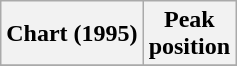<table class="wikitable sortable">
<tr>
<th>Chart (1995)</th>
<th>Peak<br>position</th>
</tr>
<tr>
</tr>
</table>
